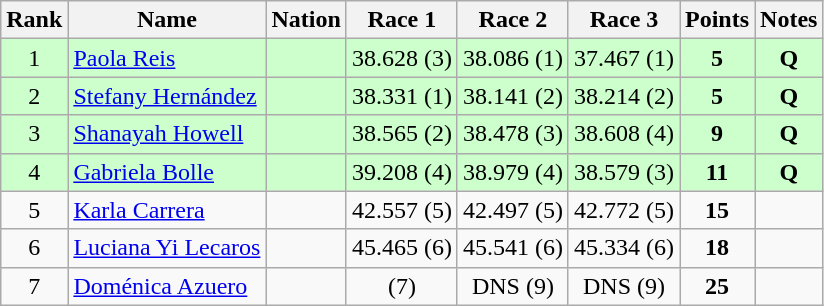<table class="wikitable sortable" style="text-align:center">
<tr>
<th>Rank</th>
<th>Name</th>
<th>Nation</th>
<th>Race 1</th>
<th>Race 2</th>
<th>Race 3</th>
<th>Points</th>
<th>Notes</th>
</tr>
<tr bgcolor=ccffcc>
<td>1</td>
<td align=left><a href='#'>Paola Reis</a></td>
<td align=left></td>
<td>38.628 (3)</td>
<td>38.086 (1)</td>
<td>37.467 (1)</td>
<td><strong>5</strong></td>
<td><strong>Q</strong></td>
</tr>
<tr bgcolor=ccffcc>
<td>2</td>
<td align=left><a href='#'>Stefany Hernández</a></td>
<td align=left></td>
<td>38.331 (1)</td>
<td>38.141 (2)</td>
<td>38.214 (2)</td>
<td><strong>5</strong></td>
<td><strong>Q</strong></td>
</tr>
<tr bgcolor=ccffcc>
<td>3</td>
<td align=left><a href='#'>Shanayah Howell</a></td>
<td align=left></td>
<td>38.565 (2)</td>
<td>38.478 (3)</td>
<td>38.608 (4)</td>
<td><strong>9</strong></td>
<td><strong>Q</strong></td>
</tr>
<tr bgcolor=ccffcc>
<td>4</td>
<td align=left><a href='#'>Gabriela Bolle</a></td>
<td align=left></td>
<td>39.208 (4)</td>
<td>38.979 (4)</td>
<td>38.579 (3)</td>
<td><strong>11</strong></td>
<td><strong>Q</strong></td>
</tr>
<tr>
<td>5</td>
<td align=left><a href='#'>Karla Carrera</a></td>
<td align=left></td>
<td>42.557 (5)</td>
<td>42.497 (5)</td>
<td>42.772 (5)</td>
<td><strong>15</strong></td>
<td></td>
</tr>
<tr>
<td>6</td>
<td align=left><a href='#'>Luciana Yi Lecaros</a></td>
<td align=left></td>
<td>45.465 (6)</td>
<td>45.541 (6)</td>
<td>45.334 (6)</td>
<td><strong>18</strong></td>
<td></td>
</tr>
<tr>
<td>7</td>
<td align=left><a href='#'>Doménica Azuero</a></td>
<td align=left></td>
<td> (7)</td>
<td>DNS (9)</td>
<td>DNS (9)</td>
<td><strong>25</strong></td>
<td></td>
</tr>
</table>
